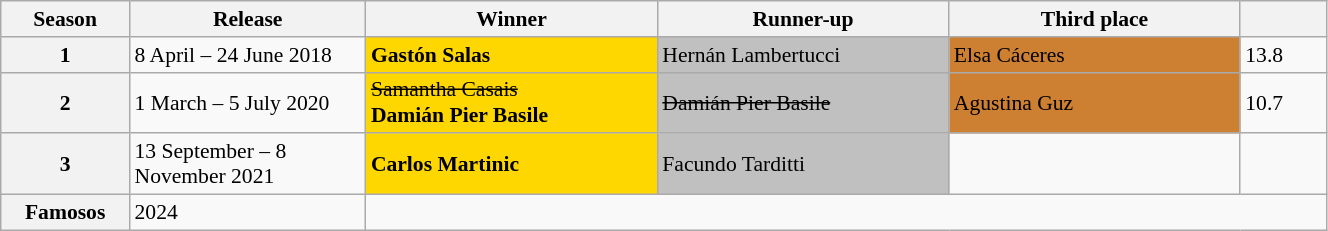<table class="wikitable" style="font-size:90%; width:70%">
<tr>
<th style="width:2%">Season</th>
<th style="width:7%">Release</th>
<th style="width:9%">Winner</th>
<th style="width:9%">Runner-up</th>
<th style="width:9%">Third place</th>
<th style="width:2%"></th>
</tr>
<tr>
<th>1</th>
<td>8 April – 24 June 2018</td>
<td bgcolor="gold"><strong>Gastón Salas</strong></td>
<td bgcolor="silver">Hernán Lambertucci</td>
<td bgcolor="#cd7f32">Elsa Cáceres</td>
<td>13.8</td>
</tr>
<tr>
<th>2</th>
<td>1 March – 5 July 2020</td>
<td bgcolor="gold"><s>Samantha Casais</s><strong><br>Damián Pier Basile</strong></td>
<td bgcolor="silver"><s>Damián Pier Basile</s></td>
<td bgcolor="#cd7f32">Agustina Guz</td>
<td>10.7</td>
</tr>
<tr>
<th>3</th>
<td>13 September – 8 November 2021</td>
<td bgcolor="gold"><strong>Carlos Martinic</strong></td>
<td bgcolor="silver">Facundo Tarditti</td>
<td></td>
<td></td>
</tr>
<tr>
<th>Famosos</th>
<td>2024</td>
<td colspan="55"></td>
</tr>
</table>
